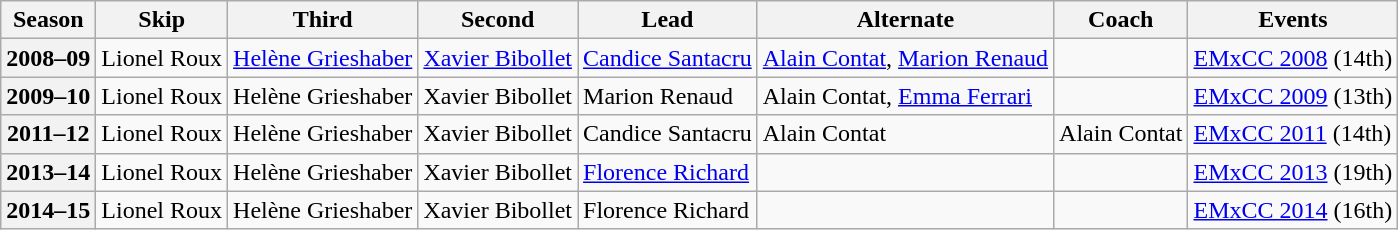<table class="wikitable">
<tr>
<th scope="col">Season</th>
<th scope="col">Skip</th>
<th scope="col">Third</th>
<th scope="col">Second</th>
<th scope="col">Lead</th>
<th scope="col">Alternate</th>
<th scope="col">Coach</th>
<th scope="col">Events</th>
</tr>
<tr>
<th scope="row">2008–09</th>
<td>Lionel Roux</td>
<td><a href='#'>Helène Grieshaber</a></td>
<td><a href='#'>Xavier Bibollet</a></td>
<td><a href='#'>Candice Santacru</a></td>
<td><a href='#'>Alain Contat</a>, <a href='#'>Marion Renaud</a></td>
<td></td>
<td><a href='#'>EMxCC 2008</a> (14th)</td>
</tr>
<tr>
<th scope="row">2009–10</th>
<td>Lionel Roux</td>
<td>Helène Grieshaber</td>
<td>Xavier Bibollet</td>
<td>Marion Renaud</td>
<td>Alain Contat, <a href='#'>Emma Ferrari</a></td>
<td></td>
<td><a href='#'>EMxCC 2009</a> (13th)</td>
</tr>
<tr>
<th scope="row">2011–12</th>
<td>Lionel Roux</td>
<td>Helène Grieshaber</td>
<td>Xavier Bibollet</td>
<td>Candice Santacru</td>
<td>Alain Contat</td>
<td>Alain Contat</td>
<td><a href='#'>EMxCC 2011</a> (14th)</td>
</tr>
<tr>
<th scope="row">2013–14</th>
<td>Lionel Roux</td>
<td>Helène Grieshaber</td>
<td>Xavier Bibollet</td>
<td><a href='#'>Florence Richard</a></td>
<td></td>
<td></td>
<td><a href='#'>EMxCC 2013</a> (19th)</td>
</tr>
<tr>
<th scope="row">2014–15</th>
<td>Lionel Roux</td>
<td>Helène Grieshaber</td>
<td>Xavier Bibollet</td>
<td>Florence Richard</td>
<td></td>
<td></td>
<td><a href='#'>EMxCC 2014</a> (16th)</td>
</tr>
</table>
